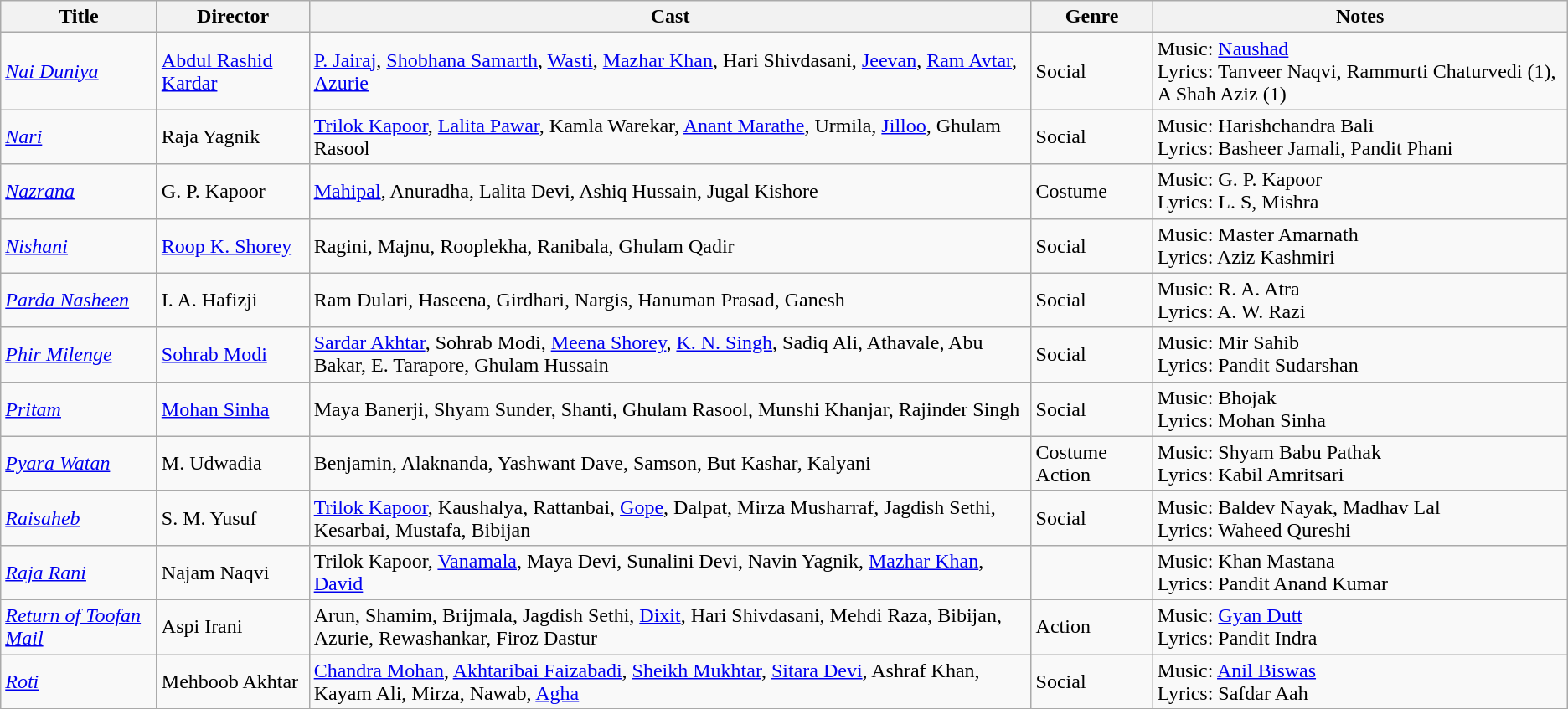<table class="wikitable">
<tr>
<th>Title</th>
<th>Director</th>
<th>Cast</th>
<th>Genre</th>
<th>Notes</th>
</tr>
<tr>
<td><em><a href='#'>Nai Duniya</a></em></td>
<td><a href='#'>Abdul Rashid Kardar</a></td>
<td><a href='#'>P. Jairaj</a>, <a href='#'>Shobhana Samarth</a>, <a href='#'>Wasti</a>, <a href='#'>Mazhar Khan</a>, Hari Shivdasani, <a href='#'>Jeevan</a>, <a href='#'>Ram Avtar</a>, <a href='#'>Azurie</a></td>
<td>Social</td>
<td>Music: <a href='#'>Naushad</a><br>Lyrics:  Tanveer Naqvi, Rammurti Chaturvedi (1), A Shah Aziz (1)</td>
</tr>
<tr>
<td><em><a href='#'>Nari</a></em></td>
<td>Raja Yagnik</td>
<td><a href='#'>Trilok Kapoor</a>, <a href='#'>Lalita Pawar</a>,  Kamla Warekar, <a href='#'>Anant Marathe</a>, Urmila, <a href='#'>Jilloo</a>, Ghulam Rasool</td>
<td>Social</td>
<td>Music: Harishchandra Bali<br>Lyrics: Basheer Jamali, Pandit Phani</td>
</tr>
<tr>
<td><em><a href='#'>Nazrana</a></em></td>
<td>G. P. Kapoor</td>
<td><a href='#'>Mahipal</a>, Anuradha, Lalita Devi, Ashiq Hussain, Jugal Kishore</td>
<td>Costume</td>
<td>Music: G. P. Kapoor<br>Lyrics: L. S, Mishra</td>
</tr>
<tr>
<td><em><a href='#'>Nishani</a></em></td>
<td><a href='#'>Roop K. Shorey</a></td>
<td>Ragini, Majnu, Rooplekha, Ranibala, Ghulam Qadir</td>
<td>Social</td>
<td>Music: Master Amarnath<br>Lyrics: Aziz Kashmiri</td>
</tr>
<tr>
<td><em><a href='#'>Parda Nasheen</a></em></td>
<td>I. A. Hafizji</td>
<td>Ram Dulari, Haseena, Girdhari, Nargis, Hanuman Prasad, Ganesh</td>
<td>Social</td>
<td>Music: R. A. Atra<br>Lyrics: A. W. Razi</td>
</tr>
<tr>
<td><em><a href='#'>Phir Milenge</a></em></td>
<td><a href='#'>Sohrab Modi</a></td>
<td><a href='#'>Sardar Akhtar</a>, Sohrab Modi, <a href='#'>Meena Shorey</a>, <a href='#'>K. N. Singh</a>, Sadiq Ali, Athavale, Abu Bakar, E. Tarapore, Ghulam Hussain</td>
<td>Social</td>
<td>Music: Mir Sahib<br>Lyrics: Pandit Sudarshan</td>
</tr>
<tr>
<td><em><a href='#'>Pritam</a></em></td>
<td><a href='#'>Mohan Sinha</a></td>
<td>Maya Banerji, Shyam Sunder, Shanti, Ghulam Rasool, Munshi Khanjar, Rajinder Singh</td>
<td>Social</td>
<td>Music: Bhojak<br>Lyrics: Mohan Sinha</td>
</tr>
<tr>
<td><em><a href='#'>Pyara Watan</a></em></td>
<td>M. Udwadia</td>
<td>Benjamin, Alaknanda, Yashwant Dave, Samson, But Kashar, Kalyani</td>
<td>Costume Action</td>
<td>Music: Shyam Babu Pathak<br>Lyrics: Kabil Amritsari</td>
</tr>
<tr>
<td><em><a href='#'>Raisaheb</a></em></td>
<td>S. M. Yusuf</td>
<td><a href='#'>Trilok Kapoor</a>, Kaushalya, Rattanbai, <a href='#'>Gope</a>, Dalpat, Mirza Musharraf, Jagdish Sethi, Kesarbai, Mustafa, Bibijan</td>
<td>Social</td>
<td>Music: Baldev Nayak, Madhav Lal<br>Lyrics: Waheed Qureshi</td>
</tr>
<tr>
<td><em><a href='#'>Raja Rani</a></em></td>
<td>Najam Naqvi</td>
<td>Trilok Kapoor, <a href='#'>Vanamala</a>, Maya Devi, Sunalini Devi, Navin Yagnik,  <a href='#'>Mazhar Khan</a>, <a href='#'>David</a></td>
<td></td>
<td>Music: Khan Mastana<br>Lyrics: Pandit Anand Kumar</td>
</tr>
<tr>
<td><em><a href='#'>Return of Toofan Mail</a></em></td>
<td>Aspi Irani</td>
<td>Arun, Shamim, Brijmala, Jagdish Sethi, <a href='#'>Dixit</a>, Hari Shivdasani, Mehdi Raza, Bibijan, Azurie, Rewashankar, Firoz Dastur</td>
<td>Action</td>
<td>Music: <a href='#'>Gyan Dutt</a><br>Lyrics: Pandit Indra</td>
</tr>
<tr>
<td><em><a href='#'>Roti</a></em></td>
<td>Mehboob Akhtar</td>
<td><a href='#'>Chandra Mohan</a>, <a href='#'>Akhtaribai Faizabadi</a>, <a href='#'>Sheikh Mukhtar</a>, <a href='#'>Sitara Devi</a>, Ashraf Khan, Kayam Ali, Mirza, Nawab, <a href='#'>Agha</a></td>
<td>Social</td>
<td>Music: <a href='#'>Anil Biswas</a><br>Lyrics: Safdar Aah</td>
</tr>
<tr>
</tr>
</table>
